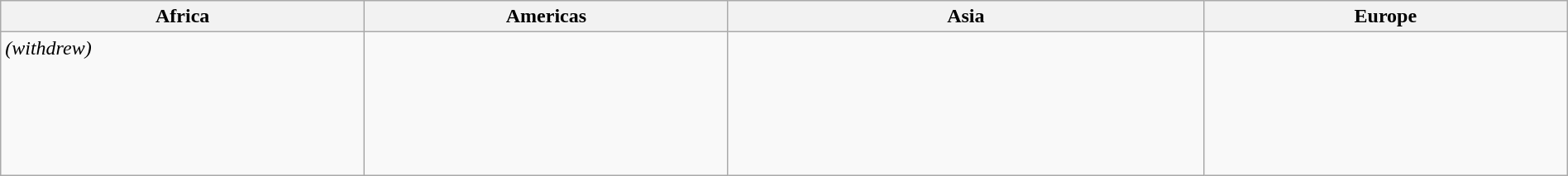<table class=wikitable width=100%>
<tr>
<th width=13%>Africa</th>
<th width=13%>Americas</th>
<th width=17%>Asia</th>
<th width=13%>Europe</th>
</tr>
<tr valign=top>
<td><s></s> <em>(withdrew)</em></td>
<td><br> <br> <br>  <br> </td>
<td><br><br></td>
<td><strong></strong><br><br><br><br><br><br></td>
</tr>
</table>
